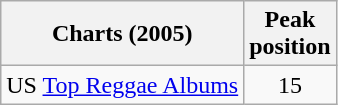<table class="wikitable sortable">
<tr>
<th>Charts (2005)</th>
<th>Peak<br>position</th>
</tr>
<tr>
<td>US <a href='#'>Top Reggae Albums</a></td>
<td style="text-align:center;">15</td>
</tr>
</table>
